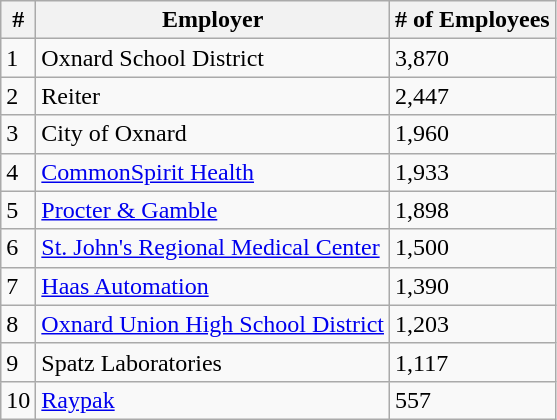<table class="wikitable">
<tr>
<th>#</th>
<th>Employer</th>
<th># of Employees</th>
</tr>
<tr>
<td>1</td>
<td>Oxnard School District</td>
<td>3,870</td>
</tr>
<tr>
<td>2</td>
<td>Reiter</td>
<td>2,447</td>
</tr>
<tr>
<td>3</td>
<td>City of Oxnard</td>
<td>1,960</td>
</tr>
<tr>
<td>4</td>
<td><a href='#'>CommonSpirit Health</a></td>
<td>1,933</td>
</tr>
<tr>
<td>5</td>
<td><a href='#'>Procter & Gamble</a></td>
<td>1,898</td>
</tr>
<tr>
<td>6</td>
<td><a href='#'>St. John's Regional Medical Center</a></td>
<td>1,500</td>
</tr>
<tr>
<td>7</td>
<td><a href='#'>Haas Automation</a></td>
<td>1,390</td>
</tr>
<tr>
<td>8</td>
<td><a href='#'>Oxnard Union High School District</a></td>
<td>1,203</td>
</tr>
<tr>
<td>9</td>
<td>Spatz Laboratories</td>
<td>1,117</td>
</tr>
<tr>
<td>10</td>
<td><a href='#'>Raypak</a></td>
<td>557</td>
</tr>
</table>
